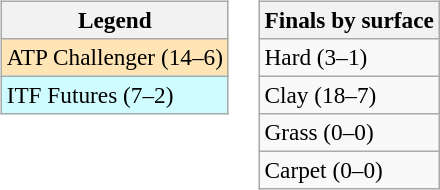<table>
<tr valign=top>
<td><br><table class=wikitable style=font-size:97%>
<tr>
<th>Legend</th>
</tr>
<tr bgcolor=moccasin>
<td>ATP Challenger (14–6)</td>
</tr>
<tr bgcolor=cffcff>
<td>ITF Futures (7–2)</td>
</tr>
</table>
</td>
<td><br><table class=wikitable style=font-size:97%>
<tr>
<th>Finals by surface</th>
</tr>
<tr>
<td>Hard (3–1)</td>
</tr>
<tr>
<td>Clay (18–7)</td>
</tr>
<tr>
<td>Grass (0–0)</td>
</tr>
<tr>
<td>Carpet (0–0)</td>
</tr>
</table>
</td>
</tr>
</table>
